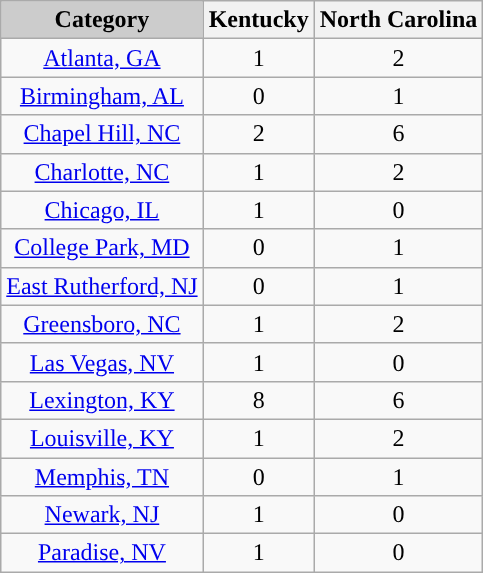<table class="wikitable">
<tr>
<th style="background:#CCCCCC; text-align:center"><strong>Category</strong></th>
<th><strong>Kentucky</strong></th>
<th><strong>North Carolina</strong></th>
</tr>
<tr>
<td align=center><a href='#'>Atlanta, GA</a></td>
<td align=center>1</td>
<td align=center>2</td>
</tr>
<tr>
<td align=center><a href='#'>Birmingham, AL</a></td>
<td align=center>0</td>
<td align=center>1</td>
</tr>
<tr>
<td align=center><a href='#'>Chapel Hill, NC</a></td>
<td align=center>2</td>
<td align=center>6</td>
</tr>
<tr>
<td align=center><a href='#'>Charlotte, NC</a></td>
<td align=center>1</td>
<td align=center>2</td>
</tr>
<tr>
<td align=center><a href='#'>Chicago, IL</a></td>
<td align=center>1</td>
<td align=center>0</td>
</tr>
<tr>
<td align=center><a href='#'>College Park, MD</a></td>
<td align=center>0</td>
<td align=center>1</td>
</tr>
<tr>
<td align=center><a href='#'>East Rutherford, NJ</a></td>
<td align=center>0</td>
<td align=center>1</td>
</tr>
<tr>
<td align=center><a href='#'>Greensboro, NC</a></td>
<td align=center>1</td>
<td align=center>2</td>
</tr>
<tr>
<td align=center><a href='#'>Las Vegas, NV</a></td>
<td align=center>1</td>
<td align=center>0</td>
</tr>
<tr>
<td align=center><a href='#'>Lexington, KY</a></td>
<td align=center>8</td>
<td align=center>6</td>
</tr>
<tr>
<td align=center><a href='#'>Louisville, KY</a></td>
<td align=center>1</td>
<td align=center>2</td>
</tr>
<tr>
<td align=center><a href='#'>Memphis, TN</a></td>
<td align=center>0</td>
<td align=center>1</td>
</tr>
<tr>
<td align=center><a href='#'>Newark, NJ</a></td>
<td align=center>1</td>
<td align=center>0</td>
</tr>
<tr>
<td align=center><a href='#'>Paradise, NV</a></td>
<td align=center>1</td>
<td align=center>0</td>
</tr>
</table>
